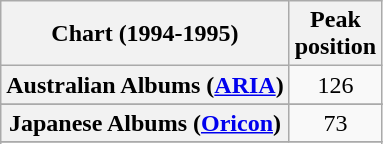<table class="wikitable sortable plainrowheaders" style="text-align:center">
<tr>
<th scope="col">Chart (1994-1995)</th>
<th scope="col">Peak<br> position</th>
</tr>
<tr>
<th scope="row">Australian Albums (<a href='#'>ARIA</a>)</th>
<td align="center">126</td>
</tr>
<tr>
</tr>
<tr>
</tr>
<tr>
</tr>
<tr>
<th scope="row">Japanese Albums (<a href='#'>Oricon</a>)</th>
<td align="center">73</td>
</tr>
<tr>
</tr>
<tr>
</tr>
<tr>
</tr>
</table>
